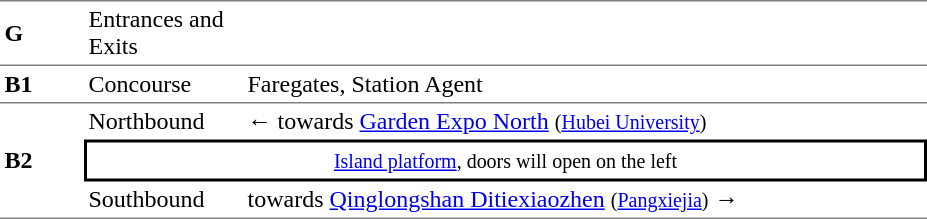<table table border=0 cellspacing=0 cellpadding=3>
<tr>
<td style="border-top:solid 1px gray;border-bottom:solid 0px gray;" width=50><strong>G</strong></td>
<td style="border-top:solid 1px gray;border-bottom:solid 0px gray;" width=100>Entrances and Exits</td>
<td style="border-top:solid 1px gray;border-bottom:solid 0px gray;" width=450></td>
</tr>
<tr>
<td style="border-top:solid 1px gray;border-bottom:solid 1px gray;" width=50><strong>B1</strong></td>
<td style="border-top:solid 1px gray;border-bottom:solid 1px gray;" width=100>Concourse</td>
<td style="border-top:solid 1px gray;border-bottom:solid 1px gray;" width=450>Faregates, Station Agent</td>
</tr>
<tr>
<td style="border-bottom:solid 1px gray;" rowspan=3><strong>B2</strong></td>
<td>Northbound</td>
<td>←  towards <a href='#'>Garden Expo North</a> <small>(<a href='#'>Hubei University</a>)</small></td>
</tr>
<tr>
<td style="border-right:solid 2px black;border-left:solid 2px black;border-top:solid 2px black;border-bottom:solid 2px black;text-align:center;" colspan=2><small><a href='#'>Island platform</a>, doors will open on the left</small></td>
</tr>
<tr>
<td style="border-bottom:solid 1px gray;">Southbound</td>
<td style="border-bottom:solid 1px gray;"> towards <a href='#'>Qinglongshan Ditiexiaozhen</a> <small>(<a href='#'>Pangxiejia</a>)</small> →</td>
</tr>
</table>
